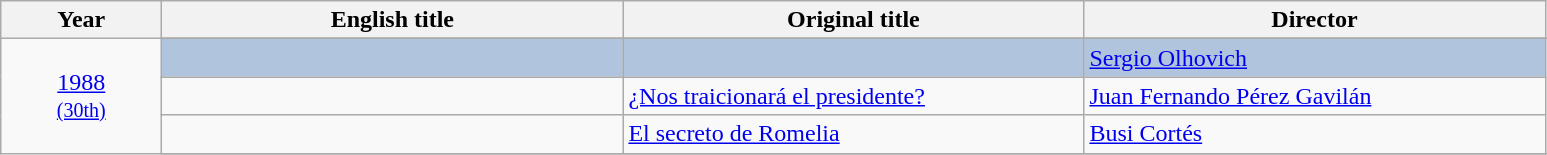<table class="wikitable">
<tr>
<th width="100"><strong>Year</strong></th>
<th width="300"><strong>English title</strong></th>
<th width="300"><strong>Original title</strong></th>
<th width="300"><strong>Director</strong></th>
</tr>
<tr>
<td rowspan="6" style="text-align:center;"><a href='#'>1988</a><br><small><a href='#'>(30th)</a></small></td>
</tr>
<tr style="background:#B0C4DE;">
<td></td>
<td></td>
<td><a href='#'>Sergio Olhovich</a></td>
</tr>
<tr>
<td></td>
<td><a href='#'>¿Nos traicionará el presidente?</a></td>
<td><a href='#'>Juan Fernando Pérez Gavilán</a></td>
</tr>
<tr>
<td></td>
<td><a href='#'>El secreto de Romelia</a></td>
<td><a href='#'>Busi Cortés</a></td>
</tr>
<tr>
</tr>
</table>
